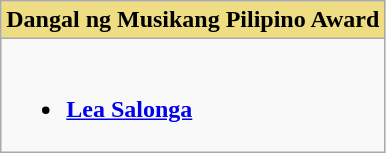<table class="wikitable">
<tr>
<th style="background:#EEDD82;" ! width:50%">Dangal ng Musikang Pilipino Award</th>
</tr>
<tr>
<td valign="top"><br><ul><li><strong><a href='#'>Lea Salonga</a></strong></li></ul></td>
</tr>
</table>
